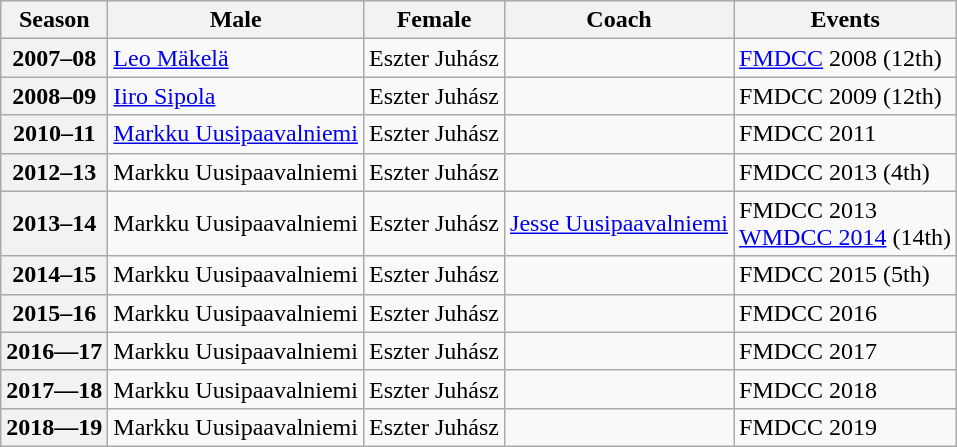<table class="wikitable">
<tr>
<th scope="col">Season</th>
<th scope="col">Male</th>
<th scope="col">Female</th>
<th scope="col">Coach</th>
<th scope="col">Events</th>
</tr>
<tr>
<th scope="row">2007–08</th>
<td><a href='#'>Leo Mäkelä</a></td>
<td>Eszter Juhász</td>
<td></td>
<td><a href='#'>FMDCC</a> 2008 (12th)</td>
</tr>
<tr>
<th scope="row">2008–09</th>
<td><a href='#'>Iiro Sipola</a></td>
<td>Eszter Juhász</td>
<td></td>
<td>FMDCC 2009 (12th)</td>
</tr>
<tr>
<th scope="row">2010–11</th>
<td><a href='#'>Markku Uusipaavalniemi</a></td>
<td>Eszter Juhász</td>
<td></td>
<td>FMDCC 2011 </td>
</tr>
<tr>
<th scope="row">2012–13</th>
<td>Markku Uusipaavalniemi</td>
<td>Eszter Juhász</td>
<td></td>
<td>FMDCC 2013 (4th)</td>
</tr>
<tr>
<th scope="row">2013–14</th>
<td>Markku Uusipaavalniemi</td>
<td>Eszter Juhász</td>
<td><a href='#'>Jesse Uusipaavalniemi</a></td>
<td>FMDCC 2013 <br><a href='#'>WMDCC 2014</a> (14th)</td>
</tr>
<tr>
<th scope="row">2014–15</th>
<td>Markku Uusipaavalniemi</td>
<td>Eszter Juhász</td>
<td></td>
<td>FMDCC 2015 (5th)</td>
</tr>
<tr>
<th scope="row">2015–16</th>
<td>Markku Uusipaavalniemi</td>
<td>Eszter Juhász</td>
<td></td>
<td>FMDCC 2016 </td>
</tr>
<tr>
<th scope="row">2016—17</th>
<td>Markku Uusipaavalniemi</td>
<td>Eszter Juhász</td>
<td></td>
<td>FMDCC 2017 </td>
</tr>
<tr>
<th scope="row">2017—18</th>
<td>Markku Uusipaavalniemi</td>
<td>Eszter Juhász</td>
<td></td>
<td>FMDCC 2018 </td>
</tr>
<tr>
<th scope="row">2018—19</th>
<td>Markku Uusipaavalniemi</td>
<td>Eszter Juhász</td>
<td></td>
<td>FMDCC 2019 </td>
</tr>
</table>
